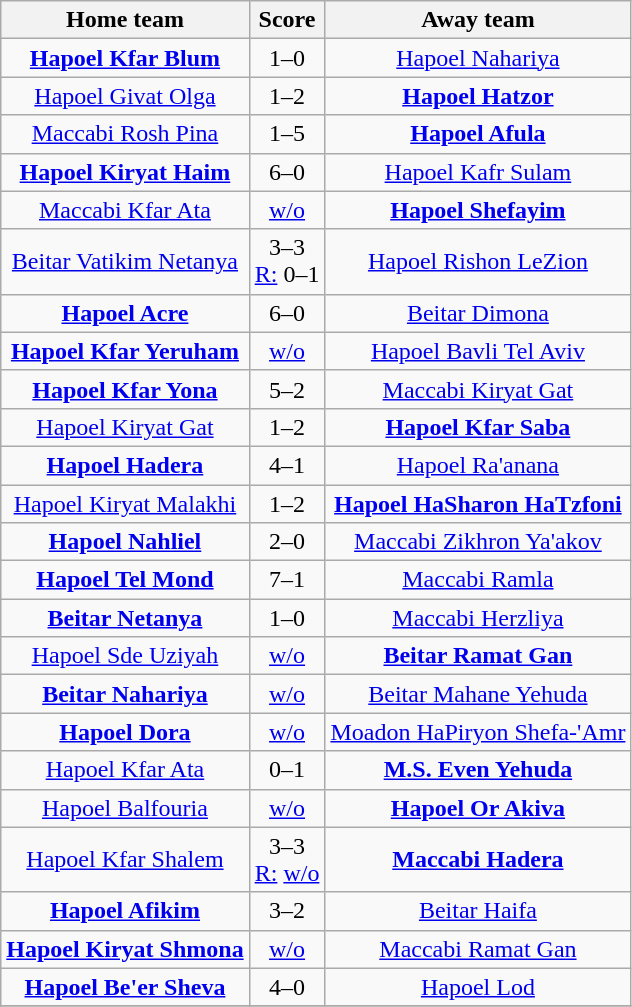<table class="wikitable" style="text-align:center">
<tr>
<th>Home team</th>
<th>Score</th>
<th>Away team</th>
</tr>
<tr>
<td><strong><a href='#'>Hapoel Kfar Blum</a></strong></td>
<td>1–0</td>
<td><a href='#'>Hapoel Nahariya</a></td>
</tr>
<tr>
<td><a href='#'>Hapoel Givat Olga</a></td>
<td>1–2</td>
<td><strong><a href='#'>Hapoel Hatzor</a></strong></td>
</tr>
<tr>
<td><a href='#'>Maccabi Rosh Pina</a></td>
<td>1–5</td>
<td><strong><a href='#'>Hapoel Afula</a></strong></td>
</tr>
<tr>
<td><strong><a href='#'>Hapoel Kiryat Haim</a></strong></td>
<td>6–0</td>
<td><a href='#'>Hapoel Kafr Sulam</a></td>
</tr>
<tr>
<td><a href='#'>Maccabi Kfar Ata</a></td>
<td><a href='#'>w/o</a></td>
<td><strong><a href='#'>Hapoel Shefayim</a></strong></td>
</tr>
<tr>
<td><a href='#'>Beitar Vatikim Netanya</a></td>
<td>3–3  <br> <a href='#'>R:</a> 0–1</td>
<td><a href='#'>Hapoel Rishon LeZion</a></td>
</tr>
<tr>
<td><strong><a href='#'>Hapoel Acre</a></strong></td>
<td>6–0</td>
<td><a href='#'>Beitar Dimona</a></td>
</tr>
<tr>
<td><strong><a href='#'>Hapoel Kfar Yeruham</a></strong></td>
<td><a href='#'>w/o</a></td>
<td><a href='#'>Hapoel Bavli Tel Aviv</a></td>
</tr>
<tr>
<td><strong><a href='#'>Hapoel Kfar Yona</a></strong></td>
<td>5–2</td>
<td><a href='#'>Maccabi Kiryat Gat</a></td>
</tr>
<tr>
<td><a href='#'>Hapoel Kiryat Gat</a></td>
<td>1–2</td>
<td><strong><a href='#'>Hapoel Kfar Saba</a></strong></td>
</tr>
<tr>
<td><strong><a href='#'>Hapoel Hadera</a></strong></td>
<td>4–1</td>
<td><a href='#'>Hapoel Ra'anana</a></td>
</tr>
<tr>
<td><a href='#'>Hapoel Kiryat Malakhi</a></td>
<td>1–2</td>
<td><strong><a href='#'>Hapoel HaSharon HaTzfoni</a></strong></td>
</tr>
<tr>
<td><strong><a href='#'>Hapoel Nahliel</a></strong></td>
<td>2–0</td>
<td><a href='#'>Maccabi Zikhron Ya'akov</a></td>
</tr>
<tr>
<td><strong><a href='#'>Hapoel Tel Mond</a></strong></td>
<td>7–1</td>
<td><a href='#'>Maccabi Ramla</a></td>
</tr>
<tr>
<td><strong><a href='#'>Beitar Netanya</a></strong></td>
<td>1–0</td>
<td><a href='#'>Maccabi Herzliya</a></td>
</tr>
<tr>
<td><a href='#'>Hapoel Sde Uziyah</a></td>
<td><a href='#'>w/o</a></td>
<td><strong><a href='#'>Beitar Ramat Gan</a></strong></td>
</tr>
<tr>
<td><strong><a href='#'>Beitar Nahariya</a></strong></td>
<td><a href='#'>w/o</a></td>
<td><a href='#'>Beitar Mahane Yehuda</a></td>
</tr>
<tr>
<td><strong><a href='#'>Hapoel Dora</a></strong></td>
<td><a href='#'>w/o</a></td>
<td><a href='#'>Moadon HaPiryon Shefa-'Amr</a></td>
</tr>
<tr>
<td><a href='#'>Hapoel Kfar Ata</a></td>
<td>0–1</td>
<td><strong><a href='#'>M.S. Even Yehuda</a></strong></td>
</tr>
<tr>
<td><a href='#'>Hapoel Balfouria</a></td>
<td><a href='#'>w/o</a></td>
<td><strong><a href='#'>Hapoel Or Akiva</a></strong></td>
</tr>
<tr>
<td><a href='#'>Hapoel Kfar Shalem</a></td>
<td>3–3  <br><a href='#'>R:</a> <a href='#'>w/o</a></td>
<td><strong><a href='#'>Maccabi Hadera</a></strong></td>
</tr>
<tr>
<td><strong><a href='#'>Hapoel Afikim</a></strong></td>
<td>3–2 </td>
<td><a href='#'>Beitar Haifa</a></td>
</tr>
<tr>
<td><strong><a href='#'>Hapoel Kiryat Shmona</a></strong></td>
<td><a href='#'>w/o</a></td>
<td><a href='#'>Maccabi Ramat Gan</a></td>
</tr>
<tr>
<td><strong><a href='#'>Hapoel Be'er Sheva</a></strong></td>
<td>4–0</td>
<td><a href='#'>Hapoel Lod</a></td>
</tr>
<tr>
</tr>
</table>
